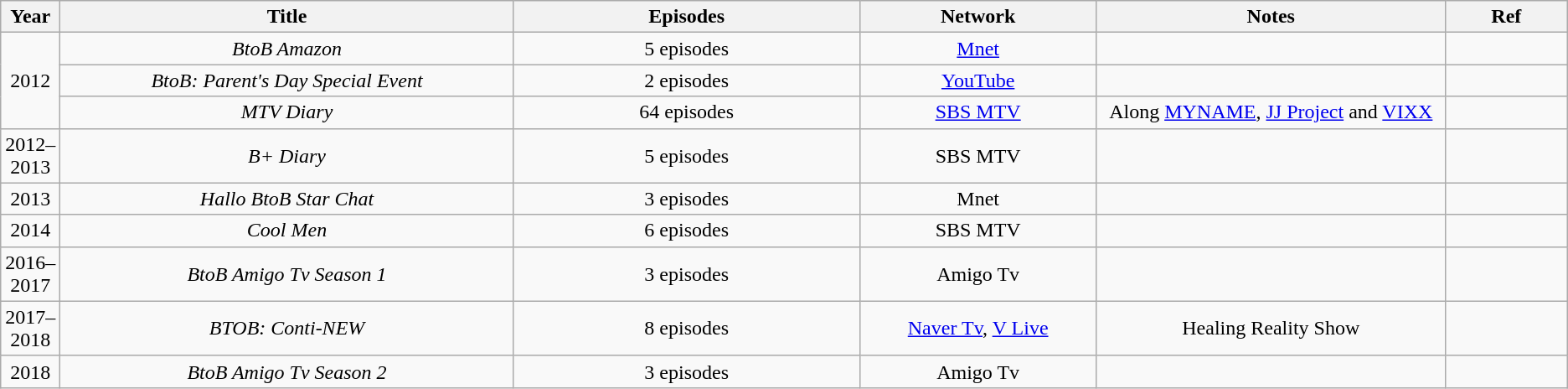<table class="wikitable sortable plainrowheaders" style="text-align:center;">
<tr>
<th>Year</th>
<th width=400>Title</th>
<th width=300>Episodes</th>
<th width=200>Network</th>
<th width=300>Notes</th>
<th width=100>Ref</th>
</tr>
<tr>
<td rowspan="3">2012</td>
<td><em>BtoB Amazon</em></td>
<td>5 episodes</td>
<td><a href='#'>Mnet</a></td>
<td></td>
<td></td>
</tr>
<tr>
<td><em>BtoB: Parent's Day Special Event</em></td>
<td>2 episodes</td>
<td><a href='#'>YouTube</a></td>
<td></td>
<td></td>
</tr>
<tr>
<td><em>MTV Diary</em></td>
<td>64 episodes</td>
<td><a href='#'>SBS MTV</a></td>
<td>Along <a href='#'>MYNAME</a>, <a href='#'>JJ Project</a> and <a href='#'>VIXX</a></td>
<td></td>
</tr>
<tr>
<td>2012–2013</td>
<td><em>B+ Diary</em></td>
<td>5 episodes</td>
<td>SBS MTV</td>
<td></td>
<td></td>
</tr>
<tr>
<td>2013</td>
<td><em>Hallo BtoB Star Chat</em></td>
<td>3 episodes</td>
<td>Mnet</td>
<td></td>
<td></td>
</tr>
<tr>
<td>2014</td>
<td><em>Cool Men</em></td>
<td>6 episodes</td>
<td>SBS MTV</td>
<td></td>
<td></td>
</tr>
<tr>
<td>2016–2017</td>
<td><em>BtoB Amigo Tv Season 1</em></td>
<td>3 episodes</td>
<td>Amigo Tv</td>
<td></td>
<td></td>
</tr>
<tr>
<td>2017–2018</td>
<td><em>BTOB: Conti-NEW</em></td>
<td>8 episodes</td>
<td><a href='#'>Naver Tv</a>, <a href='#'>V Live</a></td>
<td>Healing Reality Show</td>
<td></td>
</tr>
<tr>
<td>2018</td>
<td><em>BtoB Amigo Tv Season 2</em></td>
<td>3 episodes</td>
<td>Amigo Tv</td>
<td></td>
<td></td>
</tr>
</table>
